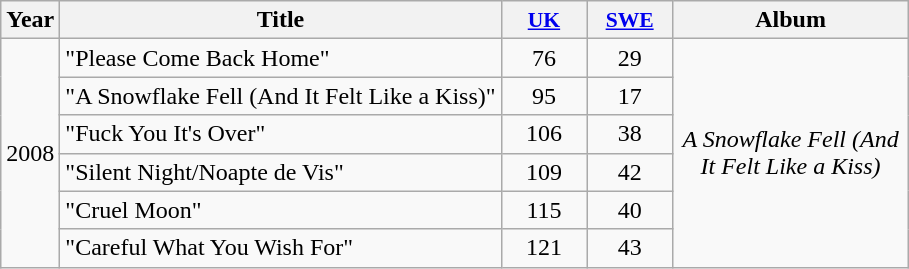<table class="wikitable">
<tr>
<th>Year</th>
<th>Title</th>
<th style="width:3.5em;font-size:90%"><a href='#'>UK</a><br></th>
<th style="width:3.5em;font-size:90%"><a href='#'>SWE</a><br></th>
<th width="150">Album</th>
</tr>
<tr>
<td rowspan="6">2008</td>
<td>"Please Come Back Home"</td>
<td align="center">76</td>
<td align="center">29</td>
<td rowspan="6" align="center"><em>A Snowflake Fell (And It Felt Like a Kiss)</em></td>
</tr>
<tr>
<td>"A Snowflake Fell (And It Felt Like a Kiss)"</td>
<td align="center">95</td>
<td align="center">17</td>
</tr>
<tr>
<td>"Fuck You It's Over"</td>
<td align="center">106</td>
<td align="center">38</td>
</tr>
<tr>
<td>"Silent Night/Noapte de Vis"</td>
<td align="center">109</td>
<td align="center">42</td>
</tr>
<tr>
<td>"Cruel Moon"</td>
<td align="center">115</td>
<td align="center">40</td>
</tr>
<tr>
<td>"Careful What You Wish For"</td>
<td align="center">121</td>
<td align="center">43</td>
</tr>
</table>
